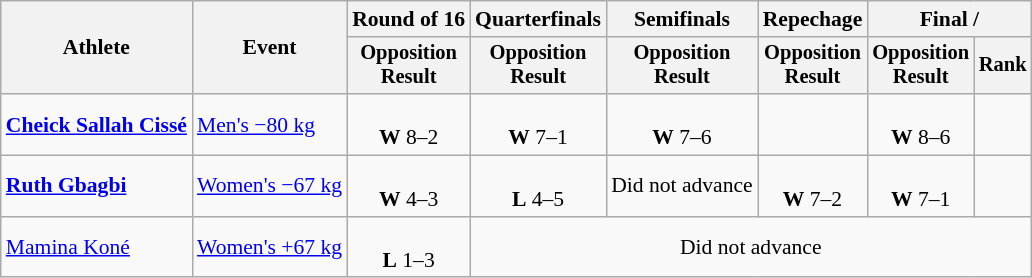<table class="wikitable" style="font-size:90%;">
<tr>
<th rowspan=2>Athlete</th>
<th rowspan=2>Event</th>
<th>Round of 16</th>
<th>Quarterfinals</th>
<th>Semifinals</th>
<th>Repechage</th>
<th colspan=2>Final / </th>
</tr>
<tr style="font-size:95%">
<th>Opposition<br>Result</th>
<th>Opposition<br>Result</th>
<th>Opposition<br>Result</th>
<th>Opposition<br>Result</th>
<th>Opposition<br>Result</th>
<th>Rank</th>
</tr>
<tr align=center>
<td align=left><strong><a href='#'>Cheick Sallah Cissé</a></strong></td>
<td align=left><a href='#'>Men's −80 kg</a></td>
<td><br><strong>W</strong> 8–2</td>
<td><br><strong>W</strong> 7–1</td>
<td><br><strong>W</strong> 7–6</td>
<td></td>
<td><br><strong>W</strong> 8–6</td>
<td></td>
</tr>
<tr align=center>
<td align=left><strong><a href='#'>Ruth Gbagbi</a></strong></td>
<td align=left><a href='#'>Women's −67 kg</a></td>
<td><br><strong>W</strong> 4–3</td>
<td><br><strong>L</strong> 4–5</td>
<td>Did not advance</td>
<td><br><strong>W</strong> 7–2</td>
<td><br><strong>W</strong> 7–1</td>
<td></td>
</tr>
<tr align=center>
<td align=left><a href='#'>Mamina Koné</a></td>
<td align=left><a href='#'>Women's +67 kg</a></td>
<td><br><strong>L</strong> 1–3</td>
<td colspan=5>Did not advance</td>
</tr>
</table>
